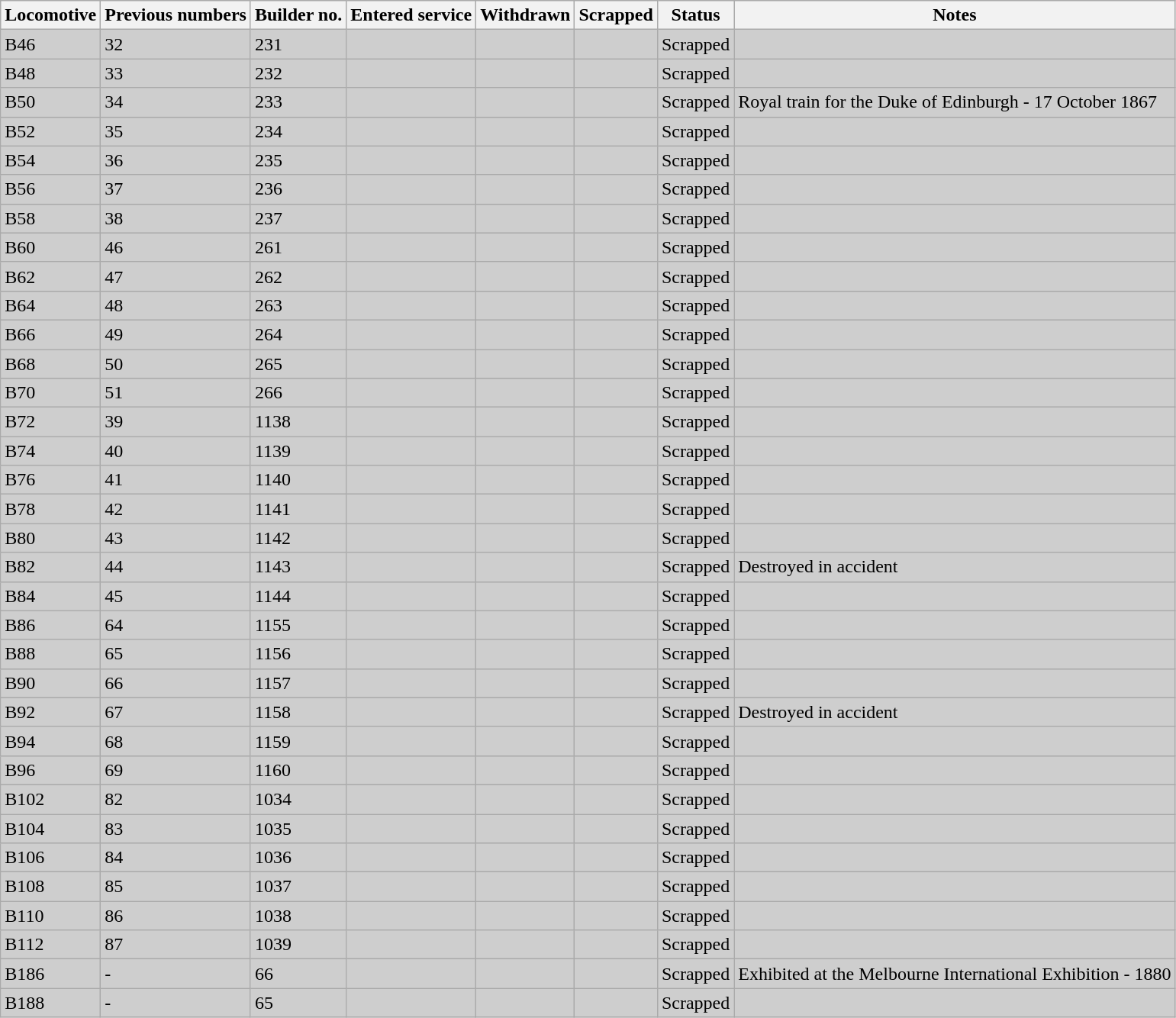<table class="wikitable sortable mw-collapsible">
<tr>
<th scope="col">Locomotive</th>
<th scope="col">Previous numbers</th>
<th scope="col">Builder no.</th>
<th scope="col">Entered service</th>
<th scope="col">Withdrawn</th>
<th scope="col">Scrapped</th>
<th scope="col">Status</th>
<th scope="col" class="unsortable">Notes</th>
</tr>
<tr bgcolor=#cecece>
<td>B46</td>
<td>32</td>
<td>231</td>
<td></td>
<td></td>
<td></td>
<td>Scrapped</td>
<td></td>
</tr>
<tr bgcolor=#cecece>
<td>B48</td>
<td>33</td>
<td>232</td>
<td></td>
<td></td>
<td></td>
<td>Scrapped</td>
<td></td>
</tr>
<tr bgcolor=#cecece>
<td>B50</td>
<td>34</td>
<td>233</td>
<td></td>
<td></td>
<td></td>
<td>Scrapped</td>
<td>Royal train for the Duke of Edinburgh - 17 October 1867</td>
</tr>
<tr bgcolor=#cecece>
<td>B52</td>
<td>35</td>
<td>234</td>
<td></td>
<td></td>
<td></td>
<td>Scrapped</td>
<td></td>
</tr>
<tr bgcolor=#cecece>
<td>B54</td>
<td>36</td>
<td>235</td>
<td></td>
<td></td>
<td></td>
<td>Scrapped</td>
<td></td>
</tr>
<tr bgcolor=#cecece>
<td>B56</td>
<td>37</td>
<td>236</td>
<td></td>
<td></td>
<td></td>
<td>Scrapped</td>
<td></td>
</tr>
<tr bgcolor=#cecece>
<td>B58</td>
<td>38</td>
<td>237</td>
<td></td>
<td></td>
<td></td>
<td>Scrapped</td>
<td></td>
</tr>
<tr bgcolor=#cecece>
<td>B60</td>
<td>46</td>
<td>261</td>
<td></td>
<td></td>
<td></td>
<td>Scrapped</td>
<td></td>
</tr>
<tr bgcolor=#cecece>
<td>B62</td>
<td>47</td>
<td>262</td>
<td></td>
<td></td>
<td></td>
<td>Scrapped</td>
<td></td>
</tr>
<tr bgcolor=#cecece>
<td>B64</td>
<td>48</td>
<td>263</td>
<td></td>
<td></td>
<td></td>
<td>Scrapped</td>
<td></td>
</tr>
<tr bgcolor=#cecece>
<td>B66</td>
<td>49</td>
<td>264</td>
<td></td>
<td></td>
<td></td>
<td>Scrapped</td>
<td></td>
</tr>
<tr bgcolor=#cecece>
<td>B68</td>
<td>50</td>
<td>265</td>
<td></td>
<td></td>
<td></td>
<td>Scrapped</td>
<td></td>
</tr>
<tr bgcolor=#cecece>
<td>B70</td>
<td>51</td>
<td>266</td>
<td></td>
<td></td>
<td></td>
<td>Scrapped</td>
<td></td>
</tr>
<tr bgcolor=#cecece>
<td>B72</td>
<td>39</td>
<td>1138</td>
<td></td>
<td></td>
<td></td>
<td>Scrapped</td>
<td></td>
</tr>
<tr bgcolor=#cecece>
<td>B74</td>
<td>40</td>
<td>1139</td>
<td></td>
<td></td>
<td></td>
<td>Scrapped</td>
<td></td>
</tr>
<tr bgcolor=#cecece>
<td>B76</td>
<td>41</td>
<td>1140</td>
<td></td>
<td></td>
<td></td>
<td>Scrapped</td>
<td></td>
</tr>
<tr bgcolor=#cecece>
<td>B78</td>
<td>42</td>
<td>1141</td>
<td></td>
<td></td>
<td></td>
<td>Scrapped</td>
<td></td>
</tr>
<tr bgcolor=#cecece>
<td>B80</td>
<td>43</td>
<td>1142</td>
<td></td>
<td></td>
<td></td>
<td>Scrapped</td>
<td></td>
</tr>
<tr bgcolor=#cecece>
<td>B82</td>
<td>44</td>
<td>1143</td>
<td></td>
<td></td>
<td></td>
<td>Scrapped</td>
<td>Destroyed in accident</td>
</tr>
<tr bgcolor=#cecece>
<td>B84</td>
<td>45</td>
<td>1144</td>
<td></td>
<td></td>
<td></td>
<td>Scrapped</td>
<td></td>
</tr>
<tr bgcolor=#cecece>
<td>B86</td>
<td>64</td>
<td>1155</td>
<td></td>
<td></td>
<td></td>
<td>Scrapped</td>
<td></td>
</tr>
<tr bgcolor=#cecece>
<td>B88</td>
<td>65</td>
<td>1156</td>
<td></td>
<td></td>
<td></td>
<td>Scrapped</td>
<td></td>
</tr>
<tr bgcolor=#cecece>
<td>B90</td>
<td>66</td>
<td>1157</td>
<td></td>
<td></td>
<td></td>
<td>Scrapped</td>
<td></td>
</tr>
<tr bgcolor=#cecece>
<td>B92</td>
<td>67</td>
<td>1158</td>
<td></td>
<td></td>
<td></td>
<td>Scrapped</td>
<td>Destroyed in accident</td>
</tr>
<tr bgcolor=#cecece>
<td>B94</td>
<td>68</td>
<td>1159</td>
<td></td>
<td></td>
<td></td>
<td>Scrapped</td>
<td></td>
</tr>
<tr bgcolor=#cecece>
<td>B96</td>
<td>69</td>
<td>1160</td>
<td></td>
<td></td>
<td></td>
<td>Scrapped</td>
<td></td>
</tr>
<tr bgcolor=#cecece>
<td>B102</td>
<td>82</td>
<td>1034</td>
<td></td>
<td></td>
<td></td>
<td>Scrapped</td>
<td></td>
</tr>
<tr bgcolor=#cecece>
<td>B104</td>
<td>83</td>
<td>1035</td>
<td></td>
<td></td>
<td></td>
<td>Scrapped</td>
<td></td>
</tr>
<tr bgcolor=#cecece>
<td>B106</td>
<td>84</td>
<td>1036</td>
<td></td>
<td></td>
<td></td>
<td>Scrapped</td>
<td></td>
</tr>
<tr bgcolor=#cecece>
<td>B108</td>
<td>85</td>
<td>1037</td>
<td></td>
<td></td>
<td></td>
<td>Scrapped</td>
<td></td>
</tr>
<tr bgcolor=#cecece>
<td>B110</td>
<td>86</td>
<td>1038</td>
<td></td>
<td></td>
<td></td>
<td>Scrapped</td>
<td></td>
</tr>
<tr bgcolor=#cecece>
<td>B112</td>
<td>87</td>
<td>1039</td>
<td></td>
<td></td>
<td></td>
<td>Scrapped</td>
<td></td>
</tr>
<tr bgcolor=#cecece>
<td>B186</td>
<td>-</td>
<td>66</td>
<td></td>
<td></td>
<td></td>
<td>Scrapped</td>
<td>Exhibited at the Melbourne International Exhibition - 1880</td>
</tr>
<tr bgcolor=#cecece>
<td>B188</td>
<td>-</td>
<td>65</td>
<td></td>
<td></td>
<td></td>
<td>Scrapped</td>
<td></td>
</tr>
</table>
